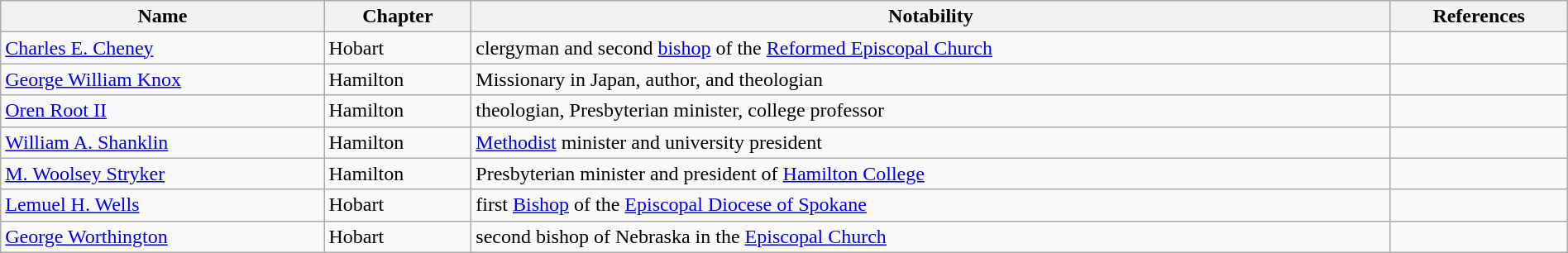<table class="wikitable sortable" style="width:100%;">
<tr>
<th>Name</th>
<th>Chapter</th>
<th>Notability</th>
<th>References</th>
</tr>
<tr>
<td><a href='#'>Charles E. Cheney</a></td>
<td>Hobart</td>
<td>clergyman and  second <a href='#'>bishop</a> of the <a href='#'>Reformed Episcopal Church</a></td>
<td></td>
</tr>
<tr>
<td><a href='#'>George William Knox</a></td>
<td>Hamilton</td>
<td>Missionary in Japan, author, and theologian</td>
<td></td>
</tr>
<tr>
<td><a href='#'>Oren Root II</a></td>
<td>Hamilton</td>
<td>theologian, Presbyterian minister, college professor</td>
<td></td>
</tr>
<tr>
<td><a href='#'>William A. Shanklin</a></td>
<td>Hamilton</td>
<td><a href='#'>Methodist</a> minister and university president</td>
<td></td>
</tr>
<tr>
<td><a href='#'>M. Woolsey Stryker</a></td>
<td>Hamilton</td>
<td>Presbyterian minister and president of <a href='#'>Hamilton College</a></td>
<td></td>
</tr>
<tr>
<td><a href='#'>Lemuel H. Wells</a></td>
<td>Hobart</td>
<td>first <a href='#'>Bishop</a> of the <a href='#'>Episcopal Diocese of Spokane</a></td>
<td></td>
</tr>
<tr>
<td><a href='#'>George Worthington</a></td>
<td>Hobart</td>
<td>second bishop of Nebraska in the <a href='#'>Episcopal Church</a></td>
<td></td>
</tr>
</table>
